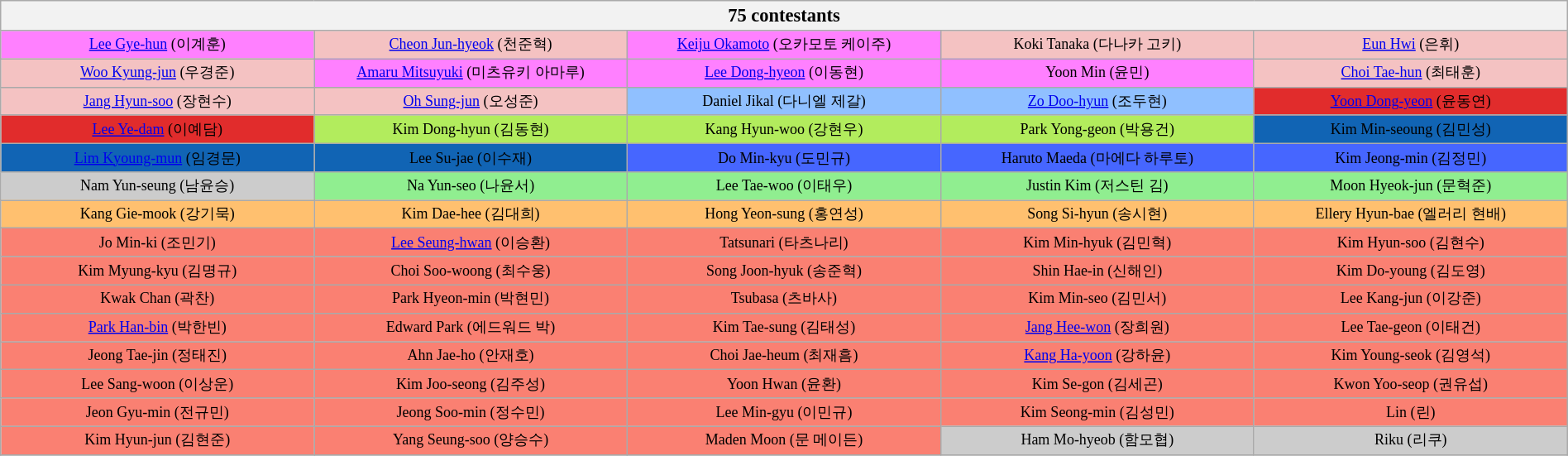<table class="wikitable" style="text-align:center; width:100%; font-size: 75%">
<tr>
<th scope="col" style="width:100%; font-size: 125%" colspan="5">75 contestants</th>
</tr>
<tr>
<td style="background:#FF80FF; width="10%"><a href='#'>Lee Gye-hun</a> (이계훈)</td>
<td style="background:#F4C2C2; width="10%"><a href='#'>Cheon Jun-hyeok</a> (천준혁)</td>
<td style="background:#FF80FF; width="10%"><a href='#'>Keiju Okamoto</a> (오카모토 케이주)</td>
<td style="background:#F4C2C2; width="10%">Koki Tanaka (다나카 고키)</td>
<td style="background:#F4C2C2; width="10%"><a href='#'>Eun Hwi</a> (은휘)</td>
</tr>
<tr>
<td style="background:#F4C2C2;width="10%"><a href='#'>Woo Kyung-jun</a> (우경준)</td>
<td style="background:#FF80FF; width="10%"><a href='#'>Amaru Mitsuyuki</a> (미츠유키 아마루)</td>
<td style="background:#FF80FF; width="10%"><a href='#'>Lee Dong-hyeon</a> (이동현)</td>
<td style="background:#FF80FF; width="10%">Yoon Min (윤민)</td>
<td style="background:#F4C2C2; width="10%"><a href='#'>Choi Tae-hun</a> (최태훈)</td>
</tr>
<tr>
<td style="background:#F4C2C2; width="10%"><a href='#'>Jang Hyun-soo</a> (장현수)</td>
<td style="background:#F4C2C2; width="10%"><a href='#'>Oh Sung-jun</a> (오성준)</td>
<td style="background:#90C0FF; width="10%">Daniel Jikal (다니엘 제갈)</td>
<td style="background:#90C0FF; width="10%"><a href='#'>Zo Doo-hyun</a> (조두현)</td>
<td style="background:#E12C2C; border: 1px solid blackwidth="10%"><a href='#'>Yoon Dong-yeon</a> (윤동연)</td>
</tr>
<tr>
<td style="background:#E12C2C; border: 1px solid blackwidth="10%"><a href='#'>Lee Ye-dam</a> (이예담)</td>
<td style="background:#B2EC5D; border: 1px solid blackwidth="10%">Kim Dong-hyun (김동현)</td>
<td style="background:#B2EC5D; border: 1px solid blackwidth="10%">Kang Hyun-woo (강현우)</td>
<td style="background:#B2EC5D; border: 1px solid blackwidth="10%">Park Yong-geon (박용건)</td>
<td style="background:#1164B4; width="10%">Kim Min-seoung (김민성)</td>
</tr>
<tr>
<td style="background:#1164B4; width="10%"><a href='#'>Lim Kyoung-mun</a> (임경문)</td>
<td style="background:#1164B4; width="10%">Lee Su-jae (이수재)</td>
<td style="background:#4666FF; width="10%">Do Min-kyu (도민규)</td>
<td style="background:#4666FF; width="10%">Haruto Maeda (마에다 하루토)</td>
<td style="background:#4666FF; width="10%">Kim Jeong-min (김정민)</td>
</tr>
<tr>
<td style="background:#CCCCCC; width="10%">Nam Yun-seung (남윤승)</td>
<td style="background:#90EE90; width="10%">Na Yun-seo (나윤서)</td>
<td style="background:#90EE90; width="10%">Lee Tae-woo (이태우)</td>
<td style="background:#90EE90; width="10%">Justin Kim (저스틴 김)</td>
<td style="background:#90EE90; width="10%">Moon Hyeok-jun (문혁준)</td>
</tr>
<tr style="background:#FFC06F">
<td width="10%">Kang Gie-mook (강기묵)</td>
<td width="10%">Kim Dae-hee (김대희)</td>
<td width="10%">Hong Yeon-sung (홍연성)</td>
<td width="10%">Song Si-hyun (송시현)</td>
<td width="10%">Ellery Hyun-bae (엘러리 현배)</td>
</tr>
<tr style="background:salmon">
<td width="10%">Jo Min-ki (조민기)</td>
<td width="10%"><a href='#'>Lee Seung-hwan</a> (이승환)</td>
<td width="10%">Tatsunari (타츠나리)</td>
<td width="10%">Kim Min-hyuk (김민혁)</td>
<td width="10%">Kim Hyun-soo (김현수)</td>
</tr>
<tr style="background:salmon">
<td width="10%">Kim Myung-kyu (김명규)</td>
<td width="10%">Choi Soo-woong (최수웅)</td>
<td width="10%">Song Joon-hyuk (송준혁)</td>
<td width="10%">Shin Hae-in (신해인)</td>
<td width="10%">Kim Do-young (김도영)</td>
</tr>
<tr style="background:salmon">
<td width="10%">Kwak Chan (곽찬)</td>
<td width="10%">Park Hyeon-min (박현민)</td>
<td width="10%">Tsubasa (츠바사)</td>
<td width="10%">Kim Min-seo (김민서)</td>
<td width="10%">Lee Kang-jun (이강준)</td>
</tr>
<tr style="background:salmon">
<td width="10%"><a href='#'>Park Han-bin</a> (박한빈)</td>
<td width="10%">Edward Park (에드워드 박)</td>
<td width="10%">Kim Tae-sung (김태성)</td>
<td width="10%"><a href='#'>Jang Hee-won</a> (장희원)</td>
<td width="10%">Lee Tae-geon (이태건)</td>
</tr>
<tr style="background:salmon">
<td width="10%">Jeong Tae-jin (정태진)</td>
<td width="10%">Ahn Jae-ho (안재호)</td>
<td width="10%">Choi Jae-heum (최재흠)</td>
<td width="10%"><a href='#'>Kang Ha-yoon</a> (강하윤)</td>
<td width="10%">Kim Young-seok (김영석)</td>
</tr>
<tr style="background:salmon">
<td width="10%">Lee Sang-woon (이상운)</td>
<td width="10%">Kim Joo-seong (김주성)</td>
<td width="10%">Yoon Hwan (윤환)</td>
<td width="10%">Kim Se-gon (김세곤)</td>
<td width="10%">Kwon Yoo-seop (권유섭)</td>
</tr>
<tr style="background:salmon">
<td width="10%">Jeon Gyu-min (전규민)</td>
<td width="10%">Jeong Soo-min (정수민)</td>
<td width="10%">Lee Min-gyu (이민규)</td>
<td width="10%">Kim Seong-min (김성민)</td>
<td width="10%">Lin (린)</td>
</tr>
<tr>
<td style="background:salmon" width="10%">Kim Hyun-jun (김현준)</td>
<td style="background:salmon" width="10%">Yang Seung-soo (양승수)</td>
<td style="background:salmon" width="10%">Maden Moon (문 메이든)</td>
<td style="background:#CCCCCC" width="10%">Ham Mo-hyeob (함모협)</td>
<td style="background:#CCCCCC" width="10%">Riku (리쿠)</td>
</tr>
<tr>
</tr>
</table>
